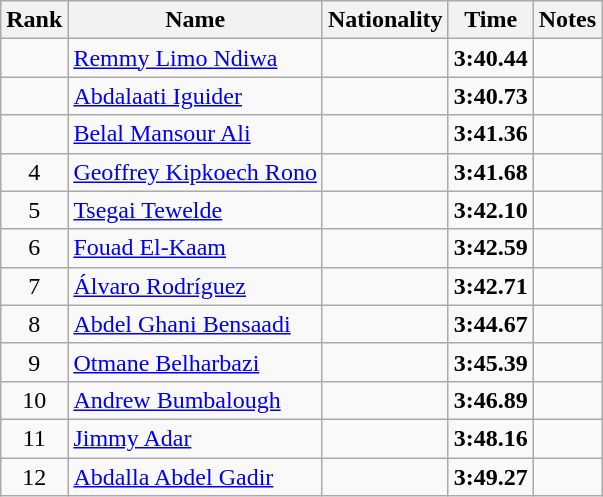<table class="wikitable sortable" style="text-align:center">
<tr>
<th>Rank</th>
<th>Name</th>
<th>Nationality</th>
<th>Time</th>
<th>Notes</th>
</tr>
<tr>
<td></td>
<td align=left><a href='#'>Remmy Limo Ndiwa</a></td>
<td align=left></td>
<td><strong>3:40.44</strong></td>
<td></td>
</tr>
<tr>
<td></td>
<td align=left><a href='#'>Abdalaati Iguider</a></td>
<td align=left></td>
<td><strong>3:40.73</strong></td>
<td></td>
</tr>
<tr>
<td></td>
<td align=left><a href='#'>Belal Mansour Ali</a></td>
<td align=left></td>
<td><strong>3:41.36</strong></td>
<td></td>
</tr>
<tr>
<td>4</td>
<td align=left><a href='#'>Geoffrey Kipkoech Rono</a></td>
<td align=left></td>
<td><strong>3:41.68</strong></td>
<td></td>
</tr>
<tr>
<td>5</td>
<td align=left><a href='#'>Tsegai Tewelde</a></td>
<td align=left></td>
<td><strong>3:42.10</strong></td>
<td></td>
</tr>
<tr>
<td>6</td>
<td align=left><a href='#'>Fouad El-Kaam</a></td>
<td align=left></td>
<td><strong>3:42.59</strong></td>
<td></td>
</tr>
<tr>
<td>7</td>
<td align=left><a href='#'>Álvaro Rodríguez</a></td>
<td align=left></td>
<td><strong>3:42.71</strong></td>
<td></td>
</tr>
<tr>
<td>8</td>
<td align=left><a href='#'>Abdel Ghani Bensaadi</a></td>
<td align=left></td>
<td><strong>3:44.67</strong></td>
<td></td>
</tr>
<tr>
<td>9</td>
<td align=left><a href='#'>Otmane Belharbazi</a></td>
<td align=left></td>
<td><strong>3:45.39</strong></td>
<td></td>
</tr>
<tr>
<td>10</td>
<td align=left><a href='#'>Andrew Bumbalough</a></td>
<td align=left></td>
<td><strong>3:46.89</strong></td>
<td></td>
</tr>
<tr>
<td>11</td>
<td align=left><a href='#'>Jimmy Adar</a></td>
<td align=left></td>
<td><strong>3:48.16</strong></td>
<td></td>
</tr>
<tr>
<td>12</td>
<td align=left><a href='#'>Abdalla Abdel Gadir</a></td>
<td align=left></td>
<td><strong>3:49.27</strong></td>
<td></td>
</tr>
</table>
